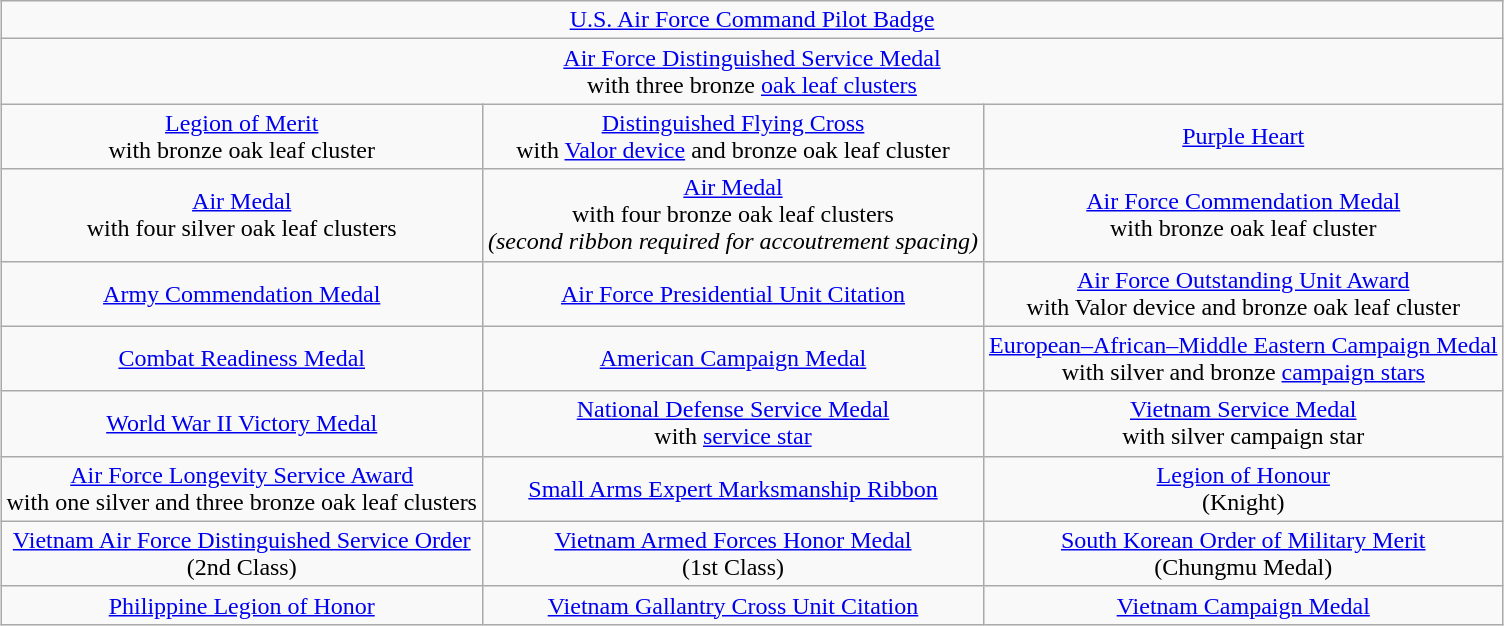<table class="wikitable" style="margin:1em auto; text-align:center;">
<tr>
<td colspan="3"><a href='#'>U.S. Air Force Command Pilot Badge</a></td>
</tr>
<tr>
<td colspan="3"><a href='#'>Air Force Distinguished Service Medal</a><br>with three bronze <a href='#'>oak leaf clusters</a></td>
</tr>
<tr>
<td><a href='#'>Legion of Merit</a><br>with bronze oak leaf cluster</td>
<td><a href='#'>Distinguished Flying Cross</a><br>with <a href='#'>Valor device</a> and bronze oak leaf cluster</td>
<td><a href='#'>Purple Heart</a></td>
</tr>
<tr>
<td><a href='#'>Air Medal</a><br>with four silver oak leaf clusters</td>
<td><a href='#'>Air Medal</a><br>with four bronze oak leaf clusters<br><em>(second ribbon required for accoutrement spacing)</em></td>
<td><a href='#'>Air Force Commendation Medal</a><br>with bronze oak leaf cluster</td>
</tr>
<tr>
<td><a href='#'>Army Commendation Medal</a></td>
<td><a href='#'>Air Force Presidential Unit Citation</a></td>
<td><a href='#'>Air Force Outstanding Unit Award</a><br>with Valor device and bronze oak leaf cluster</td>
</tr>
<tr>
<td><a href='#'>Combat Readiness Medal</a></td>
<td><a href='#'>American Campaign Medal</a></td>
<td><a href='#'>European–African–Middle Eastern Campaign Medal</a><br>with silver and bronze <a href='#'>campaign stars</a></td>
</tr>
<tr>
<td><a href='#'>World War II Victory Medal</a></td>
<td><a href='#'>National Defense Service Medal</a><br>with <a href='#'>service star</a></td>
<td><a href='#'>Vietnam Service Medal</a><br>with silver campaign star</td>
</tr>
<tr>
<td><a href='#'>Air Force Longevity Service Award</a><br>with one silver and three bronze oak leaf clusters</td>
<td><a href='#'>Small Arms Expert Marksmanship Ribbon</a></td>
<td><a href='#'>Legion of Honour</a><br>(Knight)</td>
</tr>
<tr>
<td><a href='#'>Vietnam Air Force Distinguished Service Order</a><br>(2nd Class)</td>
<td><a href='#'>Vietnam Armed Forces Honor Medal</a><br>(1st Class)</td>
<td><a href='#'>South Korean Order of Military Merit</a><br>(Chungmu Medal)</td>
</tr>
<tr>
<td><a href='#'>Philippine Legion of Honor</a></td>
<td><a href='#'>Vietnam Gallantry Cross Unit Citation</a></td>
<td><a href='#'>Vietnam Campaign Medal</a></td>
</tr>
</table>
